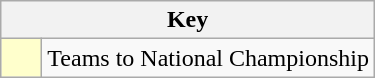<table class="wikitable" style="text-align: center;">
<tr>
<th colspan=2>Key</th>
</tr>
<tr>
<td style="background:#ffffcc; width:20px;"></td>
<td align=left>Teams to National Championship</td>
</tr>
</table>
